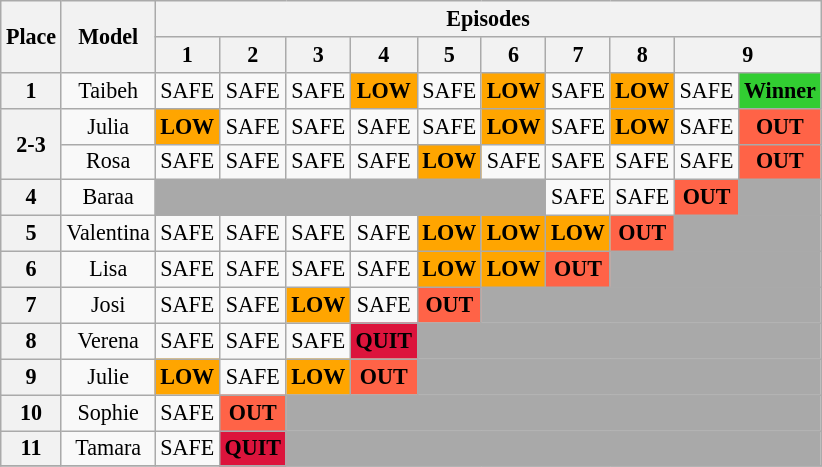<table class="wikitable" style="text-align:center; font-size:92%">
<tr>
<th rowspan="2">Place</th>
<th rowspan="2">Model</th>
<th colspan="10">Episodes</th>
</tr>
<tr>
<th>1</th>
<th>2</th>
<th>3</th>
<th>4</th>
<th>5</th>
<th>6</th>
<th>7</th>
<th>8</th>
<th colspan="2">9</th>
</tr>
<tr>
<th>1</th>
<td>Taibeh</td>
<td>SAFE</td>
<td>SAFE</td>
<td>SAFE</td>
<td bgcolor="orange"><strong>LOW</strong></td>
<td>SAFE</td>
<td bgcolor="orange"><strong>LOW</strong></td>
<td>SAFE</td>
<td bgcolor="orange"><strong>LOW</strong></td>
<td>SAFE</td>
<td bgcolor="limegreen"><strong>Winner</strong></td>
</tr>
<tr>
<th rowspan="2">2-3</th>
<td>Julia</td>
<td bgcolor="orange"><strong>LOW</strong></td>
<td>SAFE</td>
<td>SAFE</td>
<td>SAFE</td>
<td>SAFE</td>
<td bgcolor="orange"><strong>LOW</strong></td>
<td>SAFE</td>
<td bgcolor="orange"><strong>LOW</strong></td>
<td>SAFE</td>
<td bgcolor="tomato"><strong>OUT</strong></td>
</tr>
<tr>
<td>Rosa</td>
<td>SAFE</td>
<td>SAFE</td>
<td>SAFE</td>
<td>SAFE</td>
<td bgcolor="orange"><strong>LOW</strong></td>
<td>SAFE</td>
<td>SAFE</td>
<td>SAFE</td>
<td>SAFE</td>
<td bgcolor="tomato"><strong>OUT</strong></td>
</tr>
<tr>
<th>4</th>
<td>Baraa</td>
<td colspan="6" bgcolor="darkgrey"></td>
<td>SAFE</td>
<td>SAFE</td>
<td bgcolor="tomato"><strong>OUT</strong></td>
<td bgcolor="darkgrey"></td>
</tr>
<tr>
<th>5</th>
<td>Valentina</td>
<td>SAFE</td>
<td>SAFE</td>
<td>SAFE</td>
<td>SAFE</td>
<td bgcolor="orange"><strong>LOW</strong></td>
<td bgcolor="orange"><strong>LOW</strong></td>
<td bgcolor="orange"><strong>LOW</strong></td>
<td bgcolor="tomato"><strong>OUT</strong></td>
<td colspan="2" bgcolor="darkgrey"></td>
</tr>
<tr>
<th>6</th>
<td>Lisa</td>
<td>SAFE</td>
<td>SAFE</td>
<td>SAFE</td>
<td>SAFE</td>
<td bgcolor="orange"><strong>LOW</strong></td>
<td bgcolor="orange"><strong>LOW</strong></td>
<td bgcolor="tomato"><strong>OUT</strong></td>
<td colspan="3" bgcolor="darkgrey"></td>
</tr>
<tr>
<th>7</th>
<td>Josi</td>
<td>SAFE</td>
<td>SAFE</td>
<td bgcolor="orange"><strong>LOW</strong></td>
<td>SAFE</td>
<td bgcolor="tomato"><strong>OUT</strong></td>
<td colspan="5" bgcolor="darkgrey"></td>
</tr>
<tr>
<th>8</th>
<td>Verena</td>
<td>SAFE</td>
<td>SAFE</td>
<td>SAFE</td>
<td bgcolor="crimson"><span><strong>QUIT</strong></span></td>
<td colspan="6" bgcolor="darkgrey"></td>
</tr>
<tr>
<th>9</th>
<td>Julie</td>
<td bgcolor="orange"><strong>LOW</strong></td>
<td>SAFE</td>
<td bgcolor="orange"><strong>LOW</strong></td>
<td bgcolor="tomato"><strong>OUT</strong></td>
<td colspan="6" bgcolor="darkgrey"></td>
</tr>
<tr>
<th>10</th>
<td>Sophie</td>
<td>SAFE</td>
<td bgcolor="tomato"><strong>OUT</strong></td>
<td colspan="8" bgcolor="darkgrey"></td>
</tr>
<tr>
<th>11</th>
<td>Tamara</td>
<td>SAFE</td>
<td bgcolor="crimson"><span><strong>QUIT</strong></span></td>
<td colspan="8" bgcolor="darkgrey"></td>
</tr>
<tr>
</tr>
</table>
